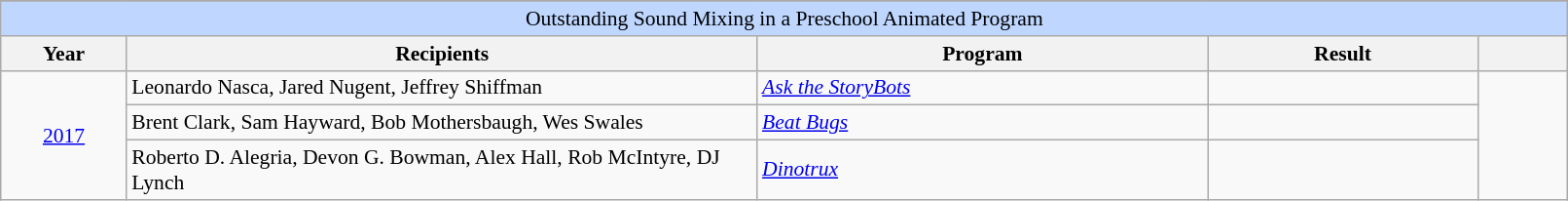<table class="wikitable plainrowheaders" style="font-size: 90%" width=85%>
<tr>
</tr>
<tr ---- bgcolor="#bfd7ff">
<td colspan=6 align=center>Outstanding Sound Mixing in a Preschool Animated Program</td>
</tr>
<tr ---- bgcolor="#ebf5ff">
<th scope="col" style="width:7%;">Year</th>
<th scope="col" style="width:35%;">Recipients</th>
<th scope="col" style="width:25%;">Program</th>
<th scope="col" style="width:15%;">Result</th>
<th scope="col" class="unsortable" style="width:5%;"></th>
</tr>
<tr>
<td rowspan="3" style="text-align:center;"><a href='#'>2017</a></td>
<td>Leonardo Nasca, Jared Nugent, Jeffrey Shiffman</td>
<td><em><a href='#'>Ask the StoryBots</a></em></td>
<td></td>
<td rowspan="3" style="text-align:center;"></td>
</tr>
<tr>
<td>Brent Clark, Sam Hayward, Bob Mothersbaugh, Wes Swales</td>
<td><em><a href='#'>Beat Bugs</a></em></td>
<td></td>
</tr>
<tr>
<td>Roberto D. Alegria, Devon G. Bowman, Alex Hall, Rob McIntyre, DJ Lynch</td>
<td><em><a href='#'>Dinotrux</a></em></td>
<td></td>
</tr>
</table>
